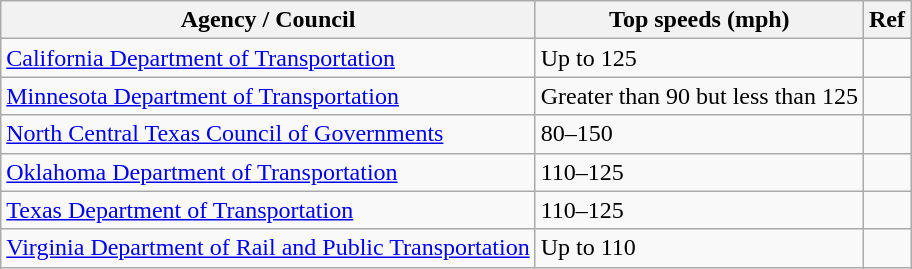<table class="wikitable">
<tr>
<th>Agency / Council</th>
<th>Top speeds (mph)</th>
<th>Ref</th>
</tr>
<tr>
<td><a href='#'>California Department of Transportation</a></td>
<td>Up to 125</td>
<td></td>
</tr>
<tr>
<td><a href='#'>Minnesota Department of Transportation</a></td>
<td>Greater than 90 but less than 125</td>
<td></td>
</tr>
<tr>
<td><a href='#'>North Central Texas Council of Governments</a></td>
<td>80–150</td>
<td></td>
</tr>
<tr>
<td><a href='#'>Oklahoma Department of Transportation</a></td>
<td>110–125</td>
<td></td>
</tr>
<tr>
<td><a href='#'>Texas Department of Transportation</a></td>
<td>110–125</td>
<td></td>
</tr>
<tr>
<td><a href='#'>Virginia Department of Rail and Public Transportation</a></td>
<td>Up to 110</td>
<td></td>
</tr>
</table>
